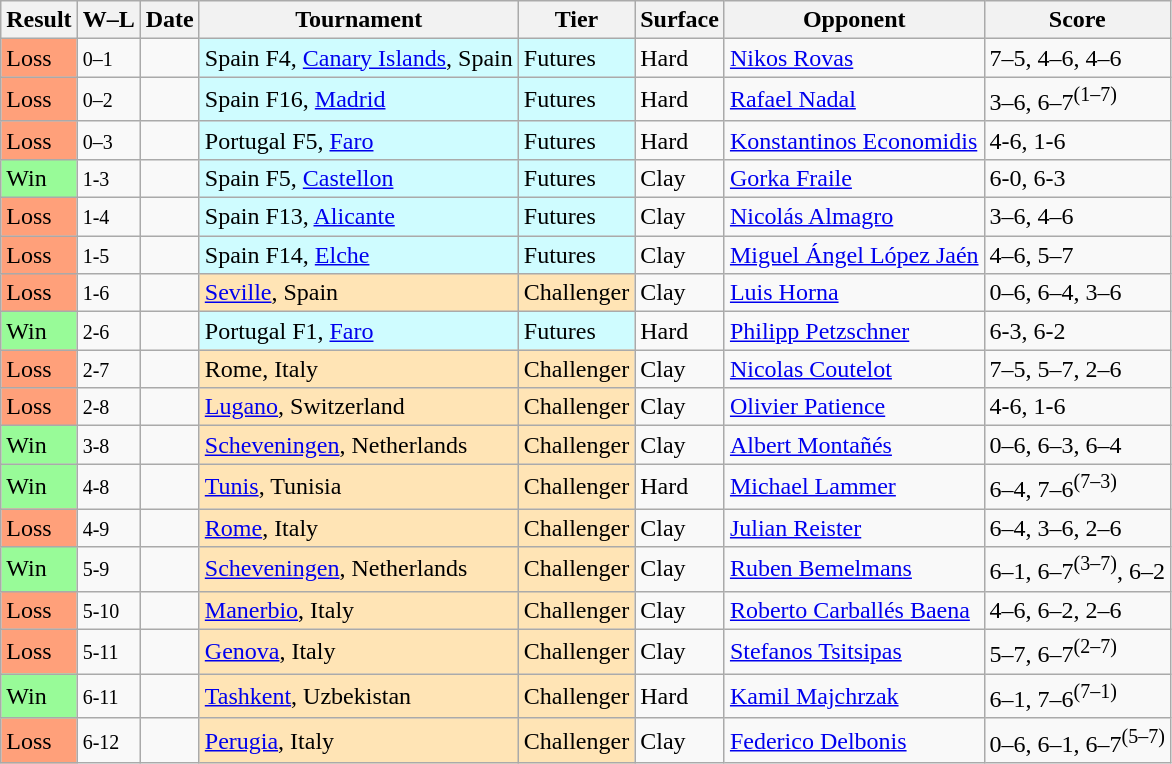<table class="sortable wikitable">
<tr>
<th>Result</th>
<th class="unsortable">W–L</th>
<th>Date</th>
<th>Tournament</th>
<th>Tier</th>
<th>Surface</th>
<th>Opponent</th>
<th class="unsortable">Score</th>
</tr>
<tr>
<td bgcolor=FFA07A>Loss</td>
<td><small>0–1</small></td>
<td></td>
<td style="background:#cffcff;">Spain F4, <a href='#'>Canary Islands</a>, Spain</td>
<td style="background:#cffcff;">Futures</td>
<td>Hard</td>
<td> <a href='#'>Nikos Rovas</a></td>
<td>7–5, 4–6, 4–6</td>
</tr>
<tr>
<td bgcolor=FFA07A>Loss</td>
<td><small>0–2</small></td>
<td></td>
<td style="background:#cffcff;">Spain F16, <a href='#'>Madrid</a></td>
<td style="background:#cffcff;">Futures</td>
<td>Hard</td>
<td> <a href='#'>Rafael Nadal</a></td>
<td>3–6, 6–7<sup>(1–7)</sup></td>
</tr>
<tr>
<td bgcolor=FFA07A>Loss</td>
<td><small>0–3</small></td>
<td></td>
<td style="background:#cffcff;">Portugal F5, <a href='#'>Faro</a></td>
<td style="background:#cffcff;">Futures</td>
<td>Hard</td>
<td> <a href='#'>Konstantinos Economidis</a></td>
<td>4-6, 1-6</td>
</tr>
<tr>
<td bgcolor=98FB98>Win</td>
<td><small>1-3</small></td>
<td></td>
<td style="background:#cffcff;">Spain F5, <a href='#'>Castellon</a></td>
<td style="background:#cffcff;">Futures</td>
<td>Clay</td>
<td> <a href='#'>Gorka Fraile</a></td>
<td>6-0, 6-3</td>
</tr>
<tr>
<td bgcolor=FFA07A>Loss</td>
<td><small>1-4</small></td>
<td></td>
<td style="background:#cffcff;">Spain F13, <a href='#'>Alicante</a></td>
<td style="background:#cffcff;">Futures</td>
<td>Clay</td>
<td> <a href='#'>Nicolás Almagro</a></td>
<td>3–6, 4–6</td>
</tr>
<tr>
<td bgcolor=FFA07A>Loss</td>
<td><small>1-5</small></td>
<td></td>
<td style="background:#cffcff;">Spain F14, <a href='#'>Elche</a></td>
<td style="background:#cffcff;">Futures</td>
<td>Clay</td>
<td> <a href='#'>Miguel Ángel López Jaén</a></td>
<td>4–6, 5–7</td>
</tr>
<tr>
<td bgcolor=FFA07A>Loss</td>
<td><small>1-6</small></td>
<td></td>
<td style="background:moccasin;"><a href='#'>Seville</a>, Spain</td>
<td style="background:moccasin;">Challenger</td>
<td>Clay</td>
<td> <a href='#'>Luis Horna</a></td>
<td>0–6, 6–4, 3–6</td>
</tr>
<tr>
<td bgcolor=98FB98>Win</td>
<td><small>2-6</small></td>
<td></td>
<td style="background:#cffcff;">Portugal F1, <a href='#'>Faro</a></td>
<td style="background:#cffcff;">Futures</td>
<td>Hard</td>
<td> <a href='#'>Philipp Petzschner</a></td>
<td>6-3, 6-2</td>
</tr>
<tr>
<td bgcolor=FFA07A>Loss</td>
<td><small>2-7</small></td>
<td></td>
<td style="background:moccasin;">Rome, Italy</td>
<td style="background:moccasin;">Challenger</td>
<td>Clay</td>
<td> <a href='#'>Nicolas Coutelot</a></td>
<td>7–5, 5–7, 2–6</td>
</tr>
<tr>
<td bgcolor=FFA07A>Loss</td>
<td><small>2-8</small></td>
<td></td>
<td style="background:moccasin;"><a href='#'>Lugano</a>, Switzerland</td>
<td style="background:moccasin;">Challenger</td>
<td>Clay</td>
<td> <a href='#'>Olivier Patience</a></td>
<td>4-6, 1-6</td>
</tr>
<tr>
<td bgcolor=98FB98>Win</td>
<td><small>3-8</small></td>
<td></td>
<td style="background:moccasin;"><a href='#'>Scheveningen</a>, Netherlands</td>
<td style="background:moccasin;">Challenger</td>
<td>Clay</td>
<td> <a href='#'>Albert Montañés</a></td>
<td>0–6, 6–3, 6–4</td>
</tr>
<tr>
<td bgcolor=98FB98>Win</td>
<td><small>4-8</small></td>
<td></td>
<td style="background:moccasin;"><a href='#'>Tunis</a>, Tunisia</td>
<td style="background:moccasin;">Challenger</td>
<td>Hard</td>
<td> <a href='#'>Michael Lammer</a></td>
<td>6–4, 7–6<sup>(7–3)</sup></td>
</tr>
<tr>
<td bgcolor=FFA07A>Loss</td>
<td><small>4-9</small></td>
<td><a href='#'></a></td>
<td style="background:moccasin;"><a href='#'>Rome</a>, Italy</td>
<td style="background:moccasin;">Challenger</td>
<td>Clay</td>
<td> <a href='#'>Julian Reister</a></td>
<td>6–4, 3–6, 2–6</td>
</tr>
<tr>
<td bgcolor=98FB98>Win</td>
<td><small>5-9</small></td>
<td><a href='#'></a></td>
<td style="background:moccasin;"><a href='#'>Scheveningen</a>, Netherlands</td>
<td style="background:moccasin;">Challenger</td>
<td>Clay</td>
<td> <a href='#'>Ruben Bemelmans</a></td>
<td>6–1, 6–7<sup>(3–7)</sup>, 6–2</td>
</tr>
<tr>
<td bgcolor=FFA07A>Loss</td>
<td><small>5-10</small></td>
<td><a href='#'></a></td>
<td style="background:moccasin;"><a href='#'>Manerbio</a>, Italy</td>
<td style="background:moccasin;">Challenger</td>
<td>Clay</td>
<td> <a href='#'>Roberto Carballés Baena</a></td>
<td>4–6, 6–2, 2–6</td>
</tr>
<tr>
<td bgcolor=FFA07A>Loss</td>
<td><small>5-11</small></td>
<td><a href='#'></a></td>
<td style="background:moccasin;"><a href='#'>Genova</a>, Italy</td>
<td style="background:moccasin;">Challenger</td>
<td>Clay</td>
<td> <a href='#'>Stefanos Tsitsipas</a></td>
<td>5–7, 6–7<sup>(2–7)</sup></td>
</tr>
<tr>
<td bgcolor=98FB98>Win</td>
<td><small>6-11</small></td>
<td><a href='#'></a></td>
<td style="background:moccasin;"><a href='#'>Tashkent</a>, Uzbekistan</td>
<td style="background:moccasin;">Challenger</td>
<td>Hard</td>
<td> <a href='#'>Kamil Majchrzak</a></td>
<td>6–1, 7–6<sup>(7–1)</sup></td>
</tr>
<tr>
<td bgcolor=FFA07A>Loss</td>
<td><small>6-12</small></td>
<td><a href='#'></a></td>
<td style="background:moccasin;"><a href='#'>Perugia</a>, Italy</td>
<td style="background:moccasin;">Challenger</td>
<td>Clay</td>
<td> <a href='#'>Federico Delbonis</a></td>
<td>0–6, 6–1, 6–7<sup>(5–7)</sup></td>
</tr>
</table>
